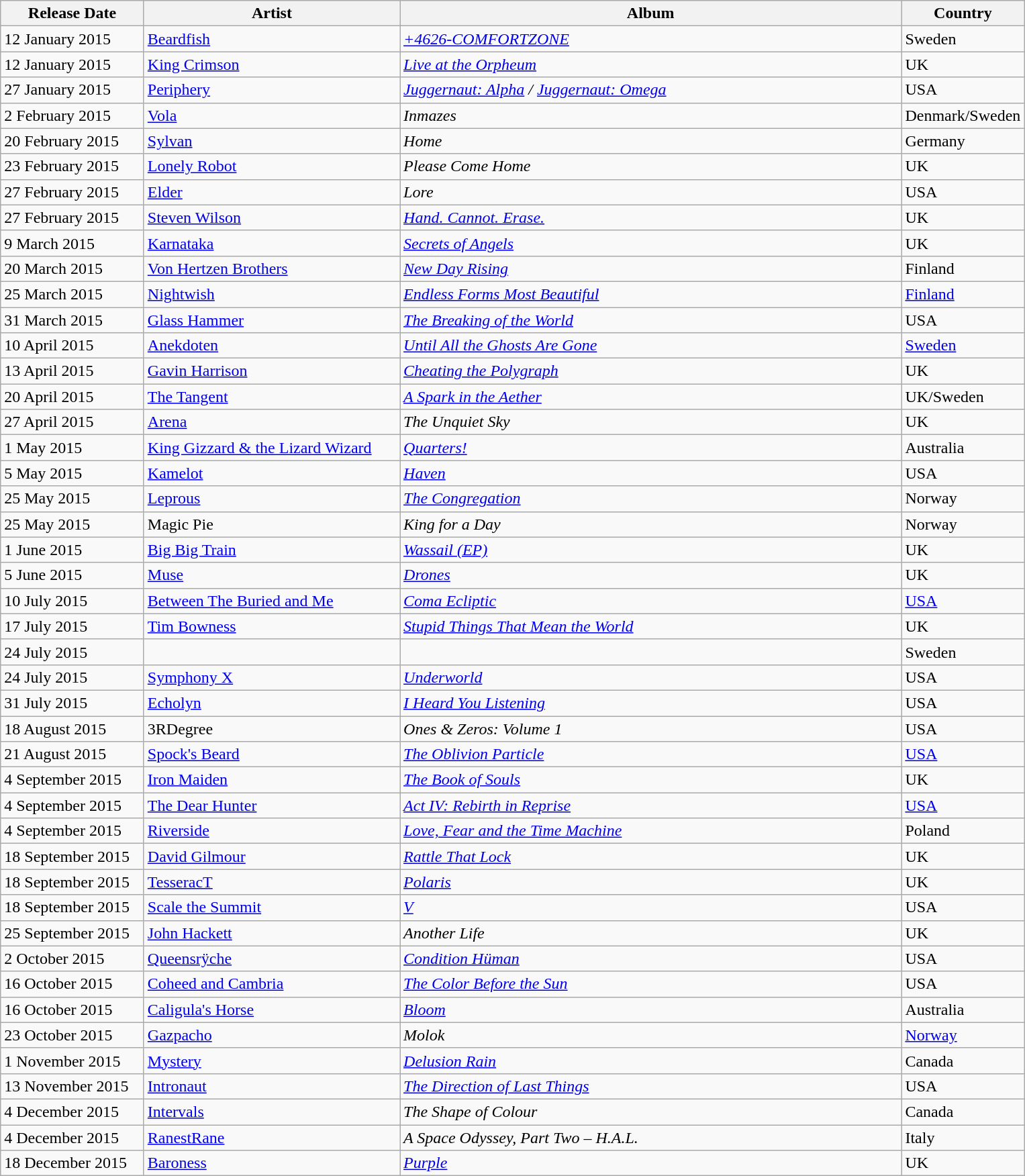<table class="wikitable center">
<tr>
<th align=center width="14%">Release Date</th>
<th align=center width="25%">Artist</th>
<th align=center width="49%">Album</th>
<th align=center width="12%">Country</th>
</tr>
<tr>
<td>12 January 2015</td>
<td><a href='#'>Beardfish</a></td>
<td><em><a href='#'>+4626-COMFORTZONE</a></em></td>
<td>Sweden</td>
</tr>
<tr>
<td>12 January 2015</td>
<td><a href='#'>King Crimson</a></td>
<td><em><a href='#'>Live at the Orpheum</a></em></td>
<td>UK</td>
</tr>
<tr>
<td>27 January 2015</td>
<td><a href='#'>Periphery</a></td>
<td><em><a href='#'>Juggernaut: Alpha</a> / <a href='#'>Juggernaut: Omega</a></em></td>
<td>USA</td>
</tr>
<tr>
<td>2 February 2015</td>
<td><a href='#'>Vola</a></td>
<td><em>Inmazes</em></td>
<td>Denmark/Sweden</td>
</tr>
<tr>
<td>20 February 2015</td>
<td><a href='#'>Sylvan</a></td>
<td><em>Home</em></td>
<td>Germany</td>
</tr>
<tr>
<td>23 February 2015</td>
<td><a href='#'>Lonely Robot</a></td>
<td><em>Please Come Home</em></td>
<td>UK</td>
</tr>
<tr>
<td>27 February 2015</td>
<td><a href='#'>Elder</a></td>
<td><em>Lore</em></td>
<td>USA</td>
</tr>
<tr>
<td>27 February 2015</td>
<td><a href='#'>Steven Wilson</a></td>
<td><em><a href='#'>Hand. Cannot. Erase.</a></em></td>
<td>UK</td>
</tr>
<tr>
<td>9 March 2015</td>
<td><a href='#'>Karnataka</a></td>
<td><em><a href='#'>Secrets of Angels</a></em></td>
<td>UK</td>
</tr>
<tr>
<td>20 March 2015</td>
<td><a href='#'>Von Hertzen Brothers</a></td>
<td><em><a href='#'>New Day Rising</a></em></td>
<td>Finland</td>
</tr>
<tr>
<td>25 March 2015</td>
<td><a href='#'>Nightwish</a></td>
<td><em><a href='#'>Endless Forms Most Beautiful</a></em></td>
<td><a href='#'>Finland</a></td>
</tr>
<tr>
<td>31 March 2015</td>
<td><a href='#'>Glass Hammer</a></td>
<td><em><a href='#'>The Breaking of the World</a></em></td>
<td>USA</td>
</tr>
<tr>
<td>10 April 2015</td>
<td><a href='#'>Anekdoten</a></td>
<td><em><a href='#'>Until All the Ghosts Are Gone</a></em></td>
<td><a href='#'>Sweden</a></td>
</tr>
<tr>
<td>13 April 2015</td>
<td><a href='#'>Gavin Harrison</a></td>
<td><em><a href='#'>Cheating the Polygraph</a></em></td>
<td>UK</td>
</tr>
<tr>
<td>20 April 2015</td>
<td><a href='#'>The Tangent</a></td>
<td><em><a href='#'>A Spark in the Aether</a></em></td>
<td>UK/Sweden</td>
</tr>
<tr>
<td>27 April 2015</td>
<td><a href='#'>Arena</a></td>
<td><em>The Unquiet Sky</em></td>
<td>UK</td>
</tr>
<tr>
<td>1 May 2015</td>
<td><a href='#'>King Gizzard & the Lizard Wizard</a></td>
<td><em><a href='#'>Quarters!</a></em></td>
<td>Australia</td>
</tr>
<tr>
<td>5 May 2015</td>
<td><a href='#'>Kamelot</a></td>
<td><em><a href='#'>Haven</a></em></td>
<td>USA</td>
</tr>
<tr>
<td>25 May 2015</td>
<td><a href='#'>Leprous</a></td>
<td><em><a href='#'>The Congregation</a></em></td>
<td>Norway</td>
</tr>
<tr>
<td>25 May 2015</td>
<td>Magic Pie</td>
<td><em>King for a Day</em></td>
<td>Norway</td>
</tr>
<tr>
<td>1 June 2015</td>
<td><a href='#'>Big Big Train</a></td>
<td><em><a href='#'>Wassail (EP)</a></em></td>
<td>UK</td>
</tr>
<tr>
<td>5 June 2015</td>
<td><a href='#'>Muse</a></td>
<td><em><a href='#'>Drones</a></em></td>
<td>UK</td>
</tr>
<tr>
<td>10 July 2015</td>
<td><a href='#'>Between The Buried and Me</a></td>
<td><em><a href='#'>Coma Ecliptic</a></em></td>
<td><a href='#'>USA</a></td>
</tr>
<tr>
<td>17 July 2015</td>
<td><a href='#'>Tim Bowness</a></td>
<td><em><a href='#'>Stupid Things That Mean the World</a></em></td>
<td>UK</td>
</tr>
<tr>
<td>24 July 2015</td>
<td></td>
<td><em></em></td>
<td>Sweden</td>
</tr>
<tr>
<td>24 July 2015</td>
<td><a href='#'>Symphony X</a></td>
<td><em><a href='#'>Underworld</a></em></td>
<td>USA</td>
</tr>
<tr>
<td>31 July 2015</td>
<td><a href='#'>Echolyn</a></td>
<td><em><a href='#'>I Heard You Listening</a></em></td>
<td>USA</td>
</tr>
<tr>
<td>18 August 2015</td>
<td>3RDegree</td>
<td><em>Ones & Zeros: Volume 1</em></td>
<td>USA</td>
</tr>
<tr>
<td>21 August 2015</td>
<td><a href='#'>Spock's Beard</a></td>
<td><em><a href='#'>The Oblivion Particle</a></em></td>
<td><a href='#'>USA</a></td>
</tr>
<tr>
<td>4 September 2015</td>
<td><a href='#'>Iron Maiden</a></td>
<td><em><a href='#'>The Book of Souls</a></em></td>
<td>UK</td>
</tr>
<tr>
<td>4 September 2015</td>
<td><a href='#'>The Dear Hunter</a></td>
<td><em><a href='#'>Act IV: Rebirth in Reprise</a></em></td>
<td><a href='#'>USA</a></td>
</tr>
<tr>
<td>4 September 2015</td>
<td><a href='#'>Riverside</a></td>
<td><em><a href='#'>Love, Fear and the Time Machine</a></em></td>
<td>Poland</td>
</tr>
<tr>
<td>18 September 2015</td>
<td><a href='#'>David Gilmour</a></td>
<td><em><a href='#'>Rattle That Lock</a></em></td>
<td>UK</td>
</tr>
<tr>
<td>18 September 2015</td>
<td><a href='#'>TesseracT</a></td>
<td><em><a href='#'>Polaris</a></em></td>
<td>UK</td>
</tr>
<tr>
<td>18 September 2015</td>
<td><a href='#'>Scale the Summit</a></td>
<td><em><a href='#'>V</a></em></td>
<td>USA</td>
</tr>
<tr>
<td>25 September 2015</td>
<td><a href='#'>John Hackett</a></td>
<td><em>Another Life</em></td>
<td>UK</td>
</tr>
<tr>
<td>2 October 2015</td>
<td><a href='#'>Queensrÿche</a></td>
<td><em><a href='#'>Condition Hüman</a></em></td>
<td>USA</td>
</tr>
<tr>
<td>16 October 2015</td>
<td><a href='#'>Coheed and Cambria</a></td>
<td><em><a href='#'>The Color Before the Sun</a></em></td>
<td>USA</td>
</tr>
<tr>
<td>16 October 2015</td>
<td><a href='#'>Caligula's Horse</a></td>
<td><em><a href='#'>Bloom</a></em></td>
<td>Australia</td>
</tr>
<tr>
<td>23 October 2015</td>
<td><a href='#'>Gazpacho</a></td>
<td><em>Molok</em></td>
<td><a href='#'>Norway</a></td>
</tr>
<tr>
<td>1 November 2015</td>
<td><a href='#'>Mystery</a></td>
<td><em><a href='#'>Delusion Rain</a></em></td>
<td>Canada</td>
</tr>
<tr>
<td>13 November 2015</td>
<td><a href='#'>Intronaut</a></td>
<td><em><a href='#'>The Direction of Last Things</a></em></td>
<td>USA</td>
</tr>
<tr>
<td>4 December 2015</td>
<td><a href='#'>Intervals</a></td>
<td><em>The Shape of Colour</em></td>
<td>Canada</td>
</tr>
<tr>
<td>4 December 2015</td>
<td><a href='#'>RanestRane</a></td>
<td><em>A Space Odyssey, Part Two – H.A.L.</em></td>
<td>Italy</td>
</tr>
<tr>
<td>18 December 2015</td>
<td><a href='#'>Baroness</a></td>
<td><em><a href='#'>Purple</a></em></td>
<td>UK</td>
</tr>
</table>
